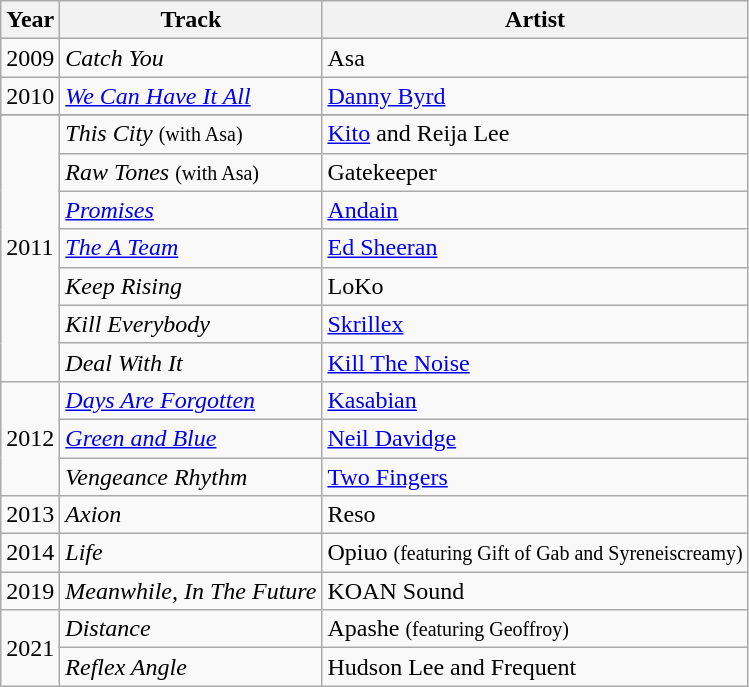<table class="wikitable plainrowheaders">
<tr>
<th>Year</th>
<th>Track</th>
<th>Artist</th>
</tr>
<tr>
<td>2009</td>
<td><em>Catch You</em></td>
<td>Asa</td>
</tr>
<tr>
<td>2010</td>
<td><em><a href='#'>We Can Have It All</a></em></td>
<td><a href='#'>Danny Byrd</a></td>
</tr>
<tr>
</tr>
<tr>
<td rowspan="7">2011</td>
<td><em>This City</em> <small>(with Asa)</small></td>
<td><a href='#'>Kito</a> and Reija Lee</td>
</tr>
<tr>
<td><em>Raw Tones</em> <small>(with Asa)</small></td>
<td>Gatekeeper</td>
</tr>
<tr>
<td><em><a href='#'>Promises</a></em></td>
<td><a href='#'>Andain</a></td>
</tr>
<tr>
<td><em><a href='#'>The A Team</a></em></td>
<td><a href='#'>Ed Sheeran</a></td>
</tr>
<tr>
<td><em>Keep Rising</em></td>
<td>LoKo</td>
</tr>
<tr>
<td><em>Kill Everybody</em></td>
<td><a href='#'>Skrillex</a></td>
</tr>
<tr>
<td><em>Deal With It</em></td>
<td><a href='#'>Kill The Noise</a></td>
</tr>
<tr>
<td rowspan="3">2012</td>
<td><em><a href='#'>Days Are Forgotten</a></em></td>
<td><a href='#'>Kasabian</a></td>
</tr>
<tr>
<td><em><a href='#'>Green and Blue</a></em></td>
<td><a href='#'>Neil Davidge</a></td>
</tr>
<tr>
<td><em>Vengeance Rhythm</em></td>
<td><a href='#'>Two Fingers</a></td>
</tr>
<tr>
<td>2013</td>
<td><em>Axion</em></td>
<td>Reso</td>
</tr>
<tr>
<td>2014</td>
<td><em>Life</em></td>
<td>Opiuo <small>(featuring Gift of Gab and Syreneiscreamy)</small></td>
</tr>
<tr>
<td>2019</td>
<td><em>Meanwhile, In The Future</em></td>
<td>KOAN Sound</td>
</tr>
<tr>
<td rowspan="2">2021</td>
<td><em>Distance</em></td>
<td>Apashe <small>(featuring Geoffroy)</small></td>
</tr>
<tr>
<td><em>Reflex Angle</em></td>
<td>Hudson Lee and Frequent</td>
</tr>
</table>
